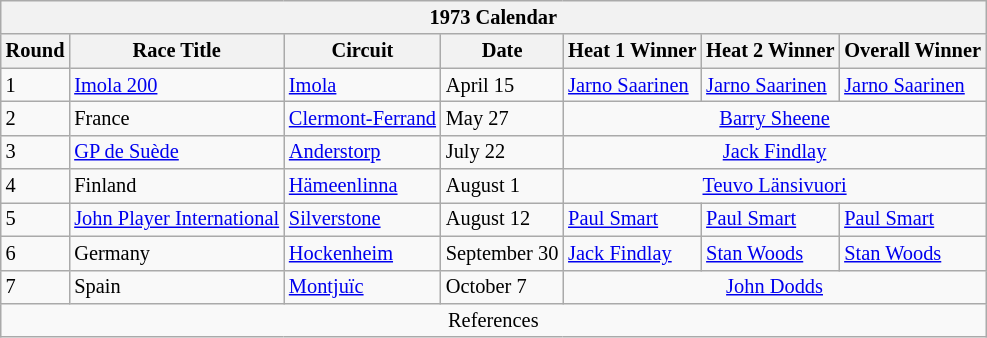<table class="wikitable" style="font-size: 85%">
<tr>
<th colspan=8>1973 Calendar</th>
</tr>
<tr>
<th>Round</th>
<th>Race Title</th>
<th>Circuit</th>
<th>Date</th>
<th>Heat 1 Winner</th>
<th>Heat 2 Winner</th>
<th>Overall Winner</th>
</tr>
<tr>
<td>1</td>
<td><a href='#'>Imola 200</a></td>
<td> <a href='#'>Imola</a></td>
<td>April 15</td>
<td> <a href='#'>Jarno Saarinen</a></td>
<td> <a href='#'>Jarno Saarinen</a></td>
<td> <a href='#'>Jarno Saarinen</a></td>
</tr>
<tr>
<td>2</td>
<td>France</td>
<td> <a href='#'>Clermont-Ferrand</a></td>
<td>May 27</td>
<td colspan=3 align="center"> <a href='#'>Barry Sheene</a></td>
</tr>
<tr>
<td>3</td>
<td><a href='#'>GP de Suède</a></td>
<td> <a href='#'>Anderstorp</a></td>
<td>July 22</td>
<td colspan=3 align="center"> <a href='#'>Jack Findlay</a></td>
</tr>
<tr>
<td>4</td>
<td>Finland</td>
<td> <a href='#'>Hämeenlinna</a></td>
<td>August 1</td>
<td colspan=3 align="center"> <a href='#'>Teuvo Länsivuori</a></td>
</tr>
<tr>
<td>5</td>
<td><a href='#'>John Player International</a></td>
<td> <a href='#'>Silverstone</a></td>
<td>August 12</td>
<td> <a href='#'>Paul Smart</a></td>
<td> <a href='#'>Paul Smart</a></td>
<td> <a href='#'>Paul Smart</a></td>
</tr>
<tr>
<td>6</td>
<td>Germany</td>
<td> <a href='#'>Hockenheim</a></td>
<td>September 30</td>
<td> <a href='#'>Jack Findlay</a></td>
<td> <a href='#'>Stan Woods</a></td>
<td> <a href='#'>Stan Woods</a></td>
</tr>
<tr>
<td>7</td>
<td>Spain</td>
<td> <a href='#'>Montjuïc</a></td>
<td>October 7</td>
<td colspan=3 align="center"> <a href='#'>John Dodds</a></td>
</tr>
<tr>
<td colspan=7 align="center">References</td>
</tr>
</table>
